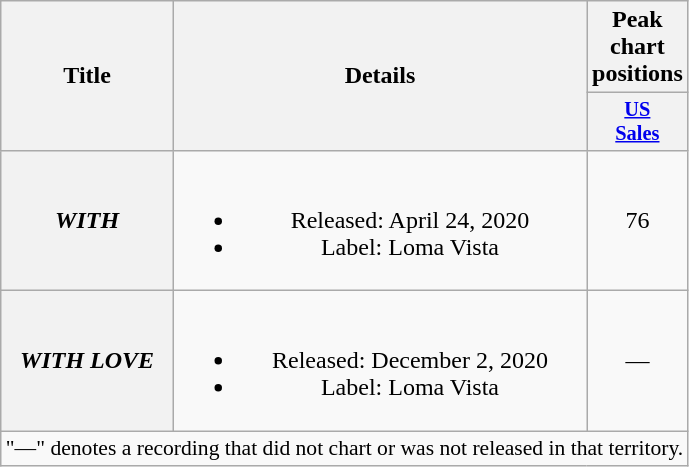<table class="wikitable plainrowheaders" style="text-align:center;">
<tr>
<th scope="col" rowspan="2">Title</th>
<th scope="col" rowspan="2">Details</th>
<th scope="col" colspan="1">Peak chart positions</th>
</tr>
<tr>
<th scope="col" style="width:3em;font-size:85%;"><a href='#'>US<br>Sales</a><br></th>
</tr>
<tr>
<th scope="row"><em>WITH</em></th>
<td><br><ul><li>Released: April 24, 2020</li><li>Label: Loma Vista</li></ul></td>
<td>76</td>
</tr>
<tr>
<th scope="row"><em>WITH LOVE</em></th>
<td><br><ul><li>Released: December 2, 2020</li><li>Label: Loma Vista</li></ul></td>
<td>—</td>
</tr>
<tr>
<td colspan="15" style="font-size:90%">"—" denotes a recording that did not chart or was not released in that territory.</td>
</tr>
</table>
